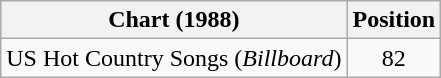<table class="wikitable">
<tr>
<th>Chart (1988)</th>
<th>Position</th>
</tr>
<tr>
<td>US Hot Country Songs (<em>Billboard</em>)</td>
<td align="center">82</td>
</tr>
</table>
